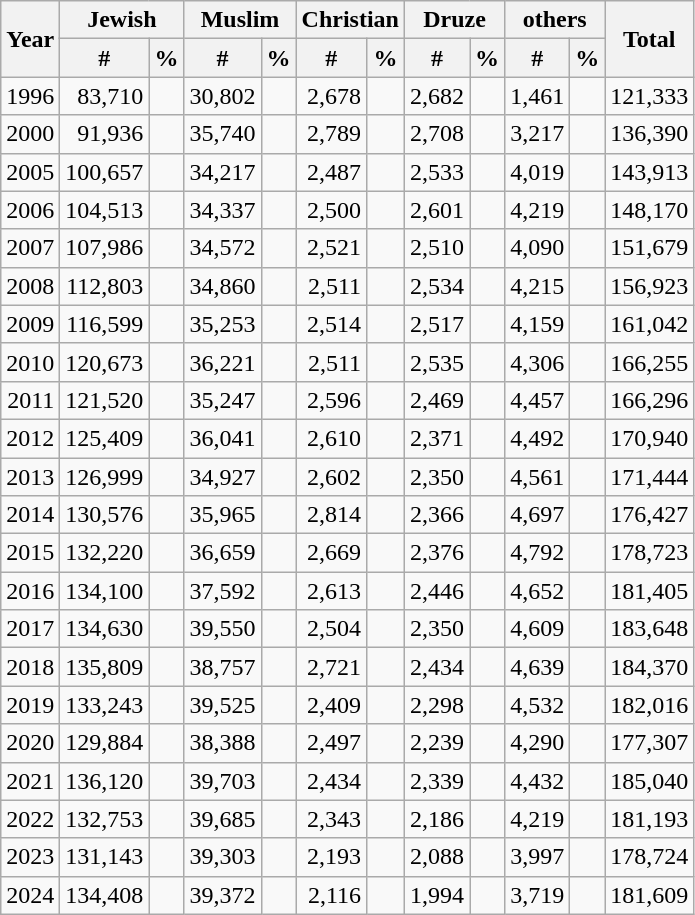<table class="wikitable mw-collapsible mw-collapsed" style="text-align:right;">
<tr>
<th rowspan=2>Year</th>
<th colspan=2>Jewish</th>
<th colspan=2>Muslim</th>
<th colspan=2>Christian</th>
<th colspan=2>Druze</th>
<th colspan=2>others</th>
<th rowspan=2>Total</th>
</tr>
<tr>
<th>#</th>
<th>%</th>
<th>#</th>
<th>%</th>
<th>#</th>
<th>%</th>
<th>#</th>
<th>%</th>
<th>#</th>
<th>%</th>
</tr>
<tr>
<td>1996</td>
<td>83,710</td>
<td></td>
<td>30,802</td>
<td></td>
<td>2,678</td>
<td></td>
<td>2,682</td>
<td></td>
<td>1,461</td>
<td></td>
<td>121,333</td>
</tr>
<tr>
<td>2000</td>
<td>91,936</td>
<td></td>
<td>35,740</td>
<td></td>
<td>2,789</td>
<td></td>
<td>2,708</td>
<td></td>
<td>3,217</td>
<td></td>
<td>136,390</td>
</tr>
<tr>
<td>2005</td>
<td>100,657</td>
<td></td>
<td>34,217</td>
<td></td>
<td>2,487</td>
<td></td>
<td>2,533</td>
<td></td>
<td>4,019</td>
<td></td>
<td>143,913</td>
</tr>
<tr>
<td>2006</td>
<td>104,513</td>
<td></td>
<td>34,337</td>
<td></td>
<td>2,500</td>
<td></td>
<td>2,601</td>
<td></td>
<td>4,219</td>
<td></td>
<td>148,170</td>
</tr>
<tr>
<td>2007</td>
<td>107,986</td>
<td></td>
<td>34,572</td>
<td></td>
<td>2,521</td>
<td></td>
<td>2,510</td>
<td></td>
<td>4,090</td>
<td></td>
<td>151,679</td>
</tr>
<tr>
<td>2008</td>
<td>112,803</td>
<td></td>
<td>34,860</td>
<td></td>
<td>2,511</td>
<td></td>
<td>2,534</td>
<td></td>
<td>4,215</td>
<td></td>
<td>156,923</td>
</tr>
<tr>
<td>2009</td>
<td>116,599</td>
<td></td>
<td>35,253</td>
<td></td>
<td>2,514</td>
<td></td>
<td>2,517</td>
<td></td>
<td>4,159</td>
<td></td>
<td>161,042</td>
</tr>
<tr>
<td>2010</td>
<td>120,673</td>
<td></td>
<td>36,221</td>
<td></td>
<td>2,511</td>
<td></td>
<td>2,535</td>
<td></td>
<td>4,306</td>
<td></td>
<td>166,255</td>
</tr>
<tr>
<td>2011</td>
<td>121,520</td>
<td></td>
<td>35,247</td>
<td></td>
<td>2,596</td>
<td></td>
<td>2,469</td>
<td></td>
<td>4,457</td>
<td></td>
<td>166,296</td>
</tr>
<tr>
<td>2012</td>
<td>125,409</td>
<td></td>
<td>36,041</td>
<td></td>
<td>2,610</td>
<td></td>
<td>2,371</td>
<td></td>
<td>4,492</td>
<td></td>
<td>170,940</td>
</tr>
<tr>
<td>2013</td>
<td>126,999</td>
<td></td>
<td>34,927</td>
<td></td>
<td>2,602</td>
<td></td>
<td>2,350</td>
<td></td>
<td>4,561</td>
<td></td>
<td>171,444</td>
</tr>
<tr>
<td>2014</td>
<td>130,576</td>
<td></td>
<td>35,965</td>
<td></td>
<td>2,814</td>
<td></td>
<td>2,366</td>
<td></td>
<td>4,697</td>
<td></td>
<td>176,427</td>
</tr>
<tr>
<td>2015</td>
<td>132,220</td>
<td></td>
<td>36,659</td>
<td></td>
<td>2,669</td>
<td></td>
<td>2,376</td>
<td></td>
<td>4,792</td>
<td></td>
<td>178,723</td>
</tr>
<tr>
<td>2016</td>
<td>134,100</td>
<td></td>
<td>37,592</td>
<td></td>
<td>2,613</td>
<td></td>
<td>2,446</td>
<td></td>
<td>4,652</td>
<td></td>
<td>181,405</td>
</tr>
<tr>
<td>2017</td>
<td>134,630</td>
<td></td>
<td>39,550</td>
<td></td>
<td>2,504</td>
<td></td>
<td>2,350</td>
<td></td>
<td>4,609</td>
<td></td>
<td>183,648</td>
</tr>
<tr>
<td>2018</td>
<td>135,809</td>
<td></td>
<td>38,757</td>
<td></td>
<td>2,721</td>
<td></td>
<td>2,434</td>
<td></td>
<td>4,639</td>
<td></td>
<td>184,370</td>
</tr>
<tr>
<td>2019</td>
<td>133,243</td>
<td></td>
<td>39,525</td>
<td></td>
<td>2,409</td>
<td></td>
<td>2,298</td>
<td></td>
<td>4,532</td>
<td></td>
<td>182,016</td>
</tr>
<tr>
<td>2020</td>
<td>129,884</td>
<td></td>
<td>38,388</td>
<td></td>
<td>2,497</td>
<td></td>
<td>2,239</td>
<td></td>
<td>4,290</td>
<td></td>
<td>177,307</td>
</tr>
<tr>
<td>2021</td>
<td>136,120</td>
<td></td>
<td>39,703</td>
<td></td>
<td>2,434</td>
<td></td>
<td>2,339</td>
<td></td>
<td>4,432</td>
<td></td>
<td>185,040</td>
</tr>
<tr>
<td>2022</td>
<td>132,753</td>
<td></td>
<td>39,685</td>
<td></td>
<td>2,343</td>
<td></td>
<td>2,186</td>
<td></td>
<td>4,219</td>
<td></td>
<td>181,193</td>
</tr>
<tr>
<td>2023</td>
<td>131,143</td>
<td></td>
<td>39,303</td>
<td></td>
<td>2,193</td>
<td></td>
<td>2,088</td>
<td></td>
<td>3,997</td>
<td></td>
<td>178,724</td>
</tr>
<tr>
<td>2024</td>
<td>134,408</td>
<td></td>
<td>39,372</td>
<td></td>
<td>2,116</td>
<td></td>
<td>1,994</td>
<td></td>
<td>3,719</td>
<td></td>
<td>181,609</td>
</tr>
</table>
